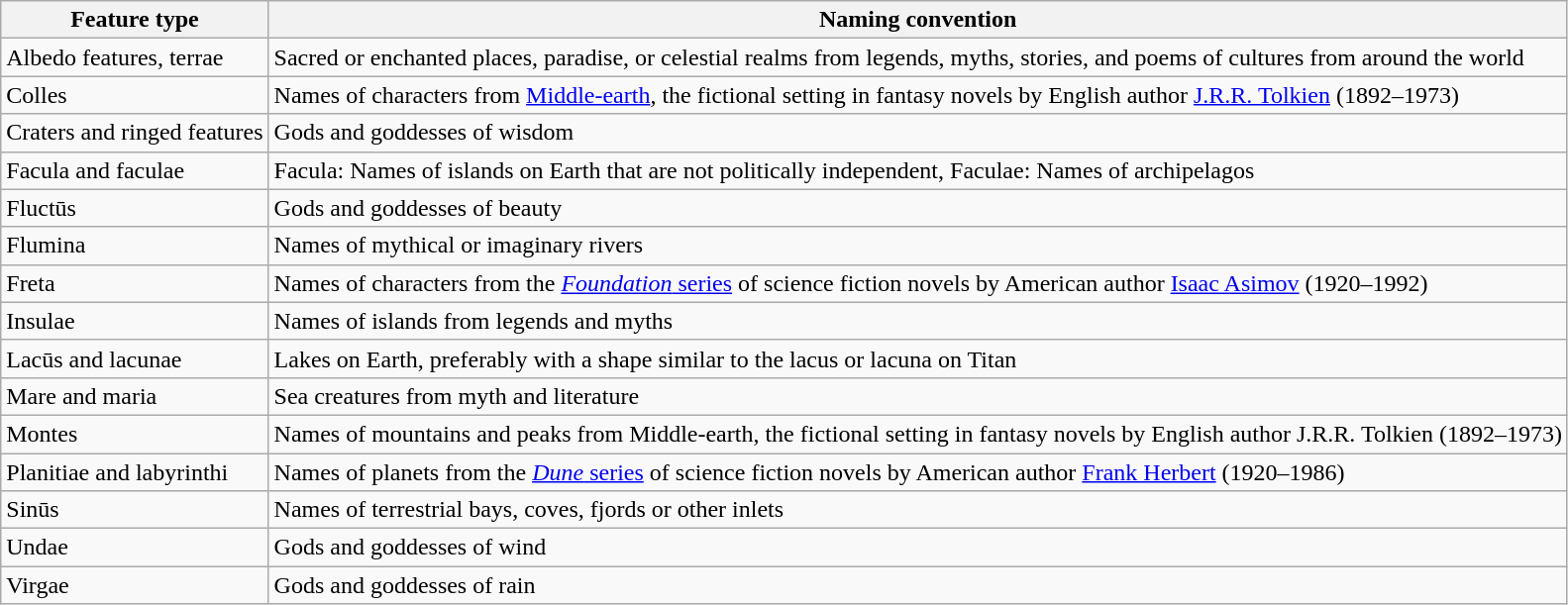<table class="wikitable">
<tr>
<th>Feature type</th>
<th>Naming convention</th>
</tr>
<tr>
<td>Albedo features, terrae</td>
<td>Sacred or enchanted places, paradise, or celestial realms from legends, myths, stories, and poems of cultures from around the world</td>
</tr>
<tr>
<td>Colles</td>
<td>Names of characters from <a href='#'>Middle-earth</a>, the fictional setting in fantasy novels by English author <a href='#'>J.R.R. Tolkien</a> (1892–1973)</td>
</tr>
<tr>
<td>Craters and ringed features</td>
<td>Gods and goddesses of wisdom</td>
</tr>
<tr>
<td>Facula and faculae</td>
<td>Facula: Names of islands on Earth that are not politically independent, Faculae: Names of archipelagos</td>
</tr>
<tr>
<td>Fluctūs</td>
<td>Gods and goddesses of beauty</td>
</tr>
<tr>
<td>Flumina</td>
<td>Names of mythical or imaginary rivers</td>
</tr>
<tr>
<td>Freta</td>
<td>Names of characters from the <a href='#'><em>Foundation</em> series</a> of science fiction novels by American author <a href='#'>Isaac Asimov</a> (1920–1992)</td>
</tr>
<tr>
<td>Insulae</td>
<td>Names of islands from legends and myths</td>
</tr>
<tr>
<td>Lacūs and lacunae</td>
<td>Lakes on Earth, preferably with a shape similar to the lacus or lacuna on Titan</td>
</tr>
<tr>
<td>Mare and maria</td>
<td>Sea creatures from myth and literature</td>
</tr>
<tr>
<td>Montes</td>
<td>Names of mountains and peaks from Middle-earth, the fictional setting in fantasy novels by English author J.R.R. Tolkien (1892–1973)</td>
</tr>
<tr>
<td>Planitiae and labyrinthi</td>
<td>Names of planets from the <a href='#'><em>Dune</em> series</a> of science fiction novels by American author <a href='#'>Frank Herbert</a> (1920–1986)</td>
</tr>
<tr>
<td>Sinūs</td>
<td>Names of terrestrial bays, coves, fjords or other inlets</td>
</tr>
<tr>
<td>Undae</td>
<td>Gods and goddesses of wind</td>
</tr>
<tr>
<td>Virgae</td>
<td>Gods and goddesses of rain</td>
</tr>
</table>
